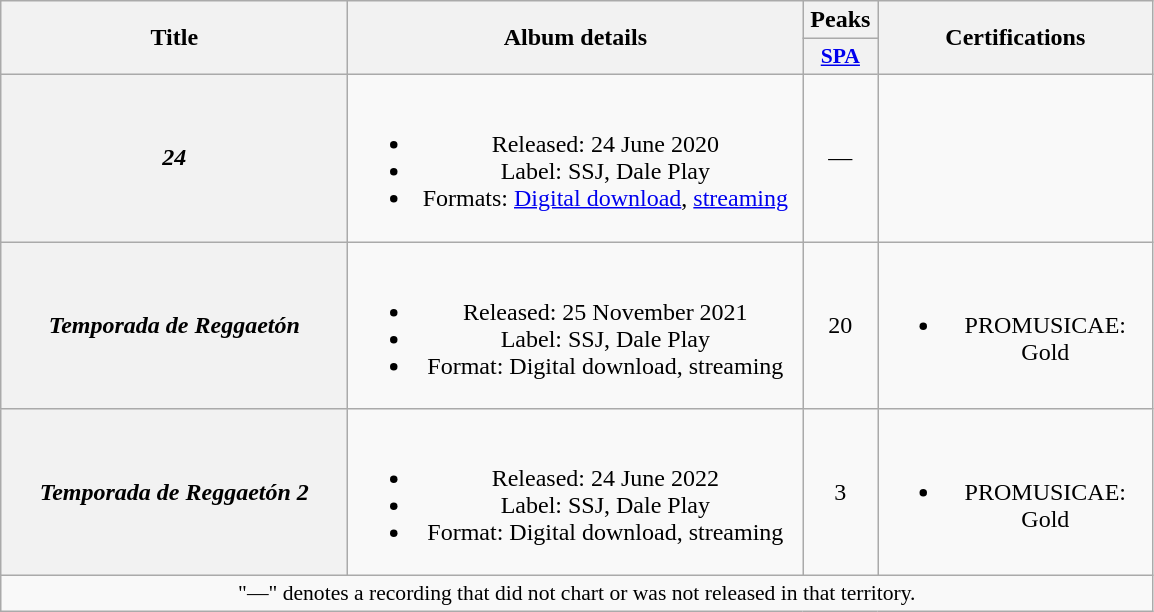<table class="wikitable plainrowheaders" style="text-align:center;">
<tr>
<th scope="col" rowspan="2" style="width:14em;">Title</th>
<th scope="col" rowspan="2" style="width:18.5em;">Album details</th>
<th scope="col" colspan="1">Peaks</th>
<th scope="col" rowspan="2" style="width:11em;">Certifications</th>
</tr>
<tr>
<th scope="col" style="width:3em;font-size:90%;"><a href='#'>SPA</a><br></th>
</tr>
<tr>
<th scope="row"><em>24</em></th>
<td><br><ul><li>Released: 24 June 2020</li><li>Label: SSJ, Dale Play</li><li>Formats: <a href='#'>Digital download</a>, <a href='#'>streaming</a></li></ul></td>
<td>—</td>
<td></td>
</tr>
<tr>
<th scope="row"><em>Temporada de Reggaetón</em></th>
<td><br><ul><li>Released: 25 November 2021</li><li>Label: SSJ, Dale Play</li><li>Format: Digital download, streaming</li></ul></td>
<td>20</td>
<td><br><ul><li>PROMUSICAE: Gold</li></ul></td>
</tr>
<tr>
<th scope="row"><em>Temporada de Reggaetón 2</em></th>
<td><br><ul><li>Released: 24 June 2022</li><li>Label: SSJ, Dale Play</li><li>Format: Digital download, streaming</li></ul></td>
<td>3</td>
<td><br><ul><li>PROMUSICAE: Gold</li></ul></td>
</tr>
<tr>
<td colspan="4" style="font-size:90%">"—" denotes a recording that did not chart or was not released in that territory.</td>
</tr>
</table>
